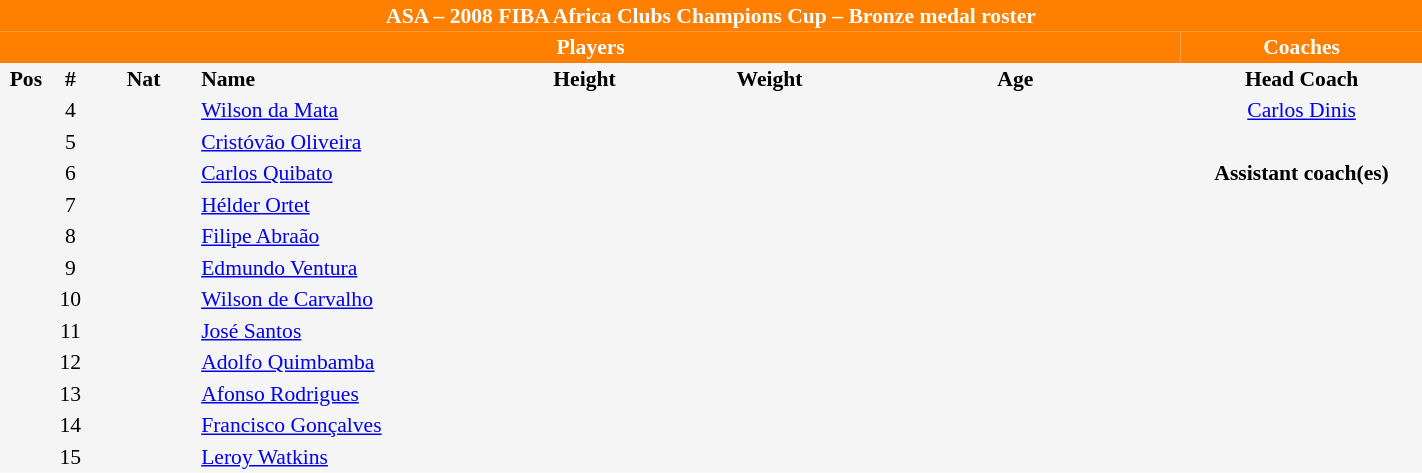<table border=0 cellpadding=2 cellspacing=0  |- bgcolor=#f5f5f5 style="text-align:center; font-size:90%;" width=75%>
<tr>
<td colspan="8" style="background: #ff7f00; color: white"><strong>ASA – 2008 FIBA Africa Clubs Champions Cup – Bronze medal roster</strong></td>
</tr>
<tr>
<td colspan="7" style="background: #ff7f00; color: white"><strong>Players</strong></td>
<td style="background: #ff7f00; color: white"><strong>Coaches</strong></td>
</tr>
<tr style="background=#f5f5f5; color: black">
<th width=5px>Pos</th>
<th width=5px>#</th>
<th width=50px>Nat</th>
<th width=135px align=left>Name</th>
<th width=100px>Height</th>
<th width=75px>Weight</th>
<th width=160px>Age</th>
<th width=115px>Head Coach</th>
</tr>
<tr>
<td></td>
<td>4</td>
<td></td>
<td align=left><a href='#'>Wilson da Mata</a></td>
<td></td>
<td></td>
<td><span></span></td>
<td> <a href='#'>Carlos Dinis</a></td>
</tr>
<tr>
<td></td>
<td>5</td>
<td></td>
<td align=left><a href='#'>Cristóvão Oliveira</a></td>
<td></td>
<td></td>
<td><span></span></td>
</tr>
<tr>
<td></td>
<td>6</td>
<td></td>
<td align=left><a href='#'>Carlos Quibato</a></td>
<td></td>
<td></td>
<td><span></span></td>
<td><strong>Assistant coach(es)</strong></td>
</tr>
<tr>
<td></td>
<td>7</td>
<td></td>
<td align=left><a href='#'>Hélder Ortet</a></td>
<td></td>
<td></td>
<td><span></span></td>
<td align=left></td>
</tr>
<tr>
<td></td>
<td>8</td>
<td></td>
<td align=left><a href='#'>Filipe Abraão</a></td>
<td><span></span></td>
<td><span></span></td>
<td><span></span></td>
<td align=left></td>
</tr>
<tr>
<td></td>
<td>9</td>
<td></td>
<td align=left><a href='#'>Edmundo Ventura</a></td>
<td></td>
<td></td>
<td><span></span></td>
</tr>
<tr>
<td></td>
<td>10</td>
<td></td>
<td align=left><a href='#'>Wilson de Carvalho</a></td>
<td></td>
<td></td>
<td><span></span></td>
</tr>
<tr>
<td></td>
<td>11</td>
<td></td>
<td align=left><a href='#'>José Santos</a></td>
<td></td>
<td></td>
<td><span></span></td>
</tr>
<tr>
<td></td>
<td>12</td>
<td></td>
<td align=left><a href='#'>Adolfo Quimbamba</a></td>
<td><span></span></td>
<td><span></span></td>
<td><span></span></td>
</tr>
<tr>
<td></td>
<td>13</td>
<td></td>
<td align=left><a href='#'>Afonso Rodrigues</a></td>
<td></td>
<td></td>
<td><span></span></td>
</tr>
<tr>
<td></td>
<td>14</td>
<td></td>
<td align=left><a href='#'>Francisco Gonçalves</a></td>
<td></td>
<td></td>
<td><span></span></td>
</tr>
<tr>
<td></td>
<td>15</td>
<td></td>
<td align=left><a href='#'>Leroy Watkins</a></td>
<td><span></span></td>
<td></td>
<td><span></span></td>
</tr>
</table>
